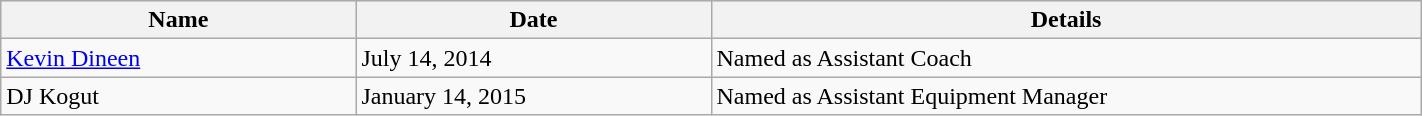<table class="wikitable" style="width:75%;">
<tr style="text-align:center; background:#ddd;">
<th style="width:25%;">Name</th>
<th style="width:25%;">Date</th>
<th style="width:50%;">Details</th>
</tr>
<tr>
<td><a href='#'>Kevin Dineen</a></td>
<td>July 14, 2014</td>
<td>Named as Assistant Coach</td>
</tr>
<tr>
<td>DJ Kogut</td>
<td>January 14, 2015</td>
<td>Named as Assistant Equipment Manager</td>
</tr>
</table>
